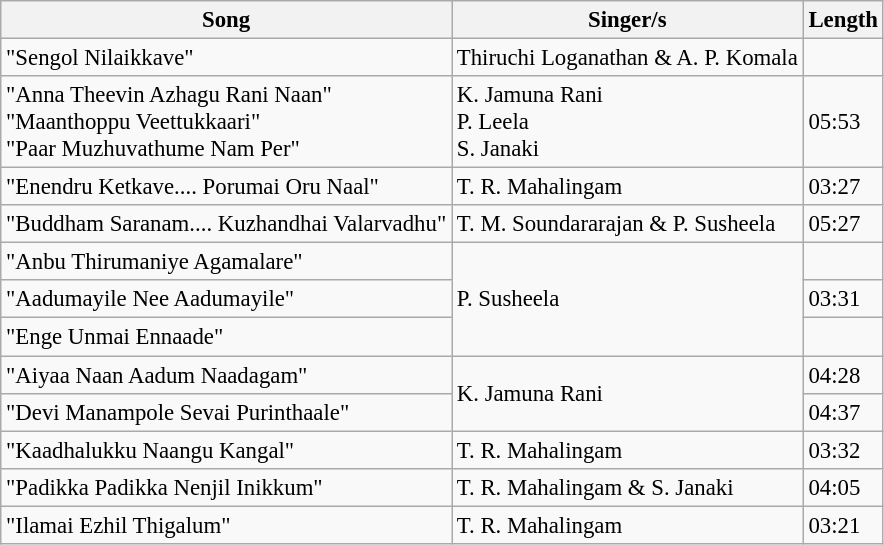<table class="wikitable" style="font-size:95%;">
<tr>
<th>Song</th>
<th>Singer/s</th>
<th>Length</th>
</tr>
<tr>
<td>"Sengol Nilaikkave"</td>
<td>Thiruchi Loganathan & A. P. Komala</td>
<td></td>
</tr>
<tr>
<td>"Anna Theevin Azhagu Rani Naan"<br>"Maanthoppu Veettukkaari"<br>"Paar Muzhuvathume Nam Per"</td>
<td>K. Jamuna Rani<br>P. Leela<br>S. Janaki</td>
<td>05:53</td>
</tr>
<tr>
<td>"Enendru Ketkave.... Porumai Oru Naal"</td>
<td>T. R. Mahalingam</td>
<td>03:27</td>
</tr>
<tr>
<td>"Buddham Saranam.... Kuzhandhai Valarvadhu"</td>
<td>T. M. Soundararajan & P. Susheela</td>
<td>05:27</td>
</tr>
<tr>
<td>"Anbu Thirumaniye Agamalare"</td>
<td rowspan=3>P. Susheela</td>
<td></td>
</tr>
<tr>
<td>"Aadumayile Nee Aadumayile"</td>
<td>03:31</td>
</tr>
<tr>
<td>"Enge Unmai Ennaade"</td>
<td></td>
</tr>
<tr>
<td>"Aiyaa Naan Aadum Naadagam"</td>
<td rowspan=2>K. Jamuna Rani</td>
<td>04:28</td>
</tr>
<tr>
<td>"Devi Manampole Sevai Purinthaale"</td>
<td>04:37</td>
</tr>
<tr>
<td>"Kaadhalukku Naangu Kangal"</td>
<td>T. R. Mahalingam</td>
<td>03:32</td>
</tr>
<tr>
<td>"Padikka Padikka Nenjil Inikkum"</td>
<td>T. R. Mahalingam & S. Janaki</td>
<td>04:05</td>
</tr>
<tr>
<td>"Ilamai Ezhil Thigalum"</td>
<td>T. R. Mahalingam</td>
<td>03:21</td>
</tr>
</table>
